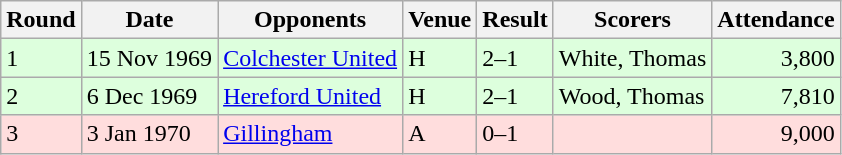<table class="wikitable">
<tr>
<th>Round</th>
<th>Date</th>
<th>Opponents</th>
<th>Venue</th>
<th>Result</th>
<th>Scorers</th>
<th>Attendance</th>
</tr>
<tr bgcolor="#ddffdd">
<td>1</td>
<td>15 Nov 1969</td>
<td><a href='#'>Colchester United</a></td>
<td>H</td>
<td>2–1</td>
<td>White, Thomas</td>
<td align="right">3,800</td>
</tr>
<tr bgcolor="#ddffdd">
<td>2</td>
<td>6 Dec 1969</td>
<td><a href='#'>Hereford United</a></td>
<td>H</td>
<td>2–1</td>
<td>Wood, Thomas</td>
<td align="right">7,810</td>
</tr>
<tr bgcolor="#ffdddd">
<td>3</td>
<td>3 Jan 1970</td>
<td><a href='#'>Gillingham</a></td>
<td>A</td>
<td>0–1</td>
<td></td>
<td align="right">9,000</td>
</tr>
</table>
